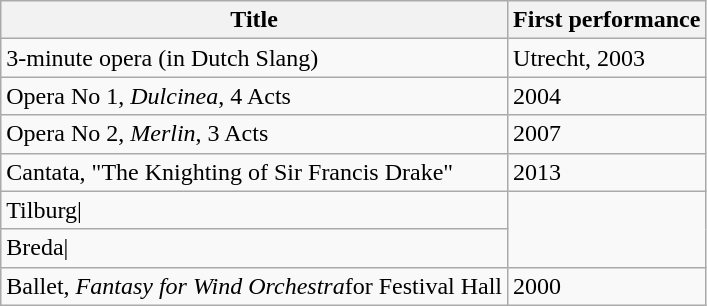<table class="wikitable">
<tr>
<th>Title</th>
<th>First performance</th>
</tr>
<tr>
<td>3-minute opera (in Dutch Slang)</td>
<td>Utrecht, 2003</td>
</tr>
<tr>
<td>Opera No 1, <em>Dulcinea</em>, 4 Acts</td>
<td>2004</td>
</tr>
<tr>
<td>Opera No 2, <em>Merlin</em>, 3 Acts</td>
<td>2007</td>
</tr>
<tr>
<td>Cantata, "The Knighting of Sir Francis Drake"</td>
<td>2013</td>
</tr>
<tr>
<td Ballet, >Tilburg|</td>
</tr>
<tr>
<td Ballet, >Breda|</td>
</tr>
<tr>
<td>Ballet, <em>Fantasy for Wind Orchestra</em>for Festival Hall</td>
<td>2000</td>
</tr>
</table>
